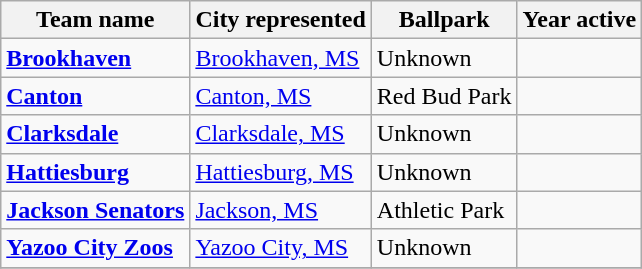<table class="wikitable">
<tr>
<th>Team name</th>
<th>City represented</th>
<th>Ballpark</th>
<th>Year active</th>
</tr>
<tr>
<td><strong><a href='#'>Brookhaven</a></strong></td>
<td><a href='#'>Brookhaven, MS</a></td>
<td>Unknown</td>
<td></td>
</tr>
<tr>
<td><strong><a href='#'>Canton</a></strong></td>
<td><a href='#'>Canton, MS</a></td>
<td>Red Bud Park</td>
<td></td>
</tr>
<tr>
<td><strong><a href='#'>Clarksdale</a></strong></td>
<td><a href='#'>Clarksdale, MS</a></td>
<td>Unknown</td>
<td></td>
</tr>
<tr>
<td><strong><a href='#'>Hattiesburg</a></strong></td>
<td><a href='#'>Hattiesburg, MS</a></td>
<td>Unknown</td>
<td></td>
</tr>
<tr>
<td><strong><a href='#'>Jackson Senators</a></strong></td>
<td><a href='#'>Jackson, MS</a></td>
<td>Athletic Park</td>
<td></td>
</tr>
<tr>
<td><strong><a href='#'>Yazoo City Zoos</a></strong></td>
<td><a href='#'>Yazoo City, MS</a></td>
<td>Unknown</td>
<td></td>
</tr>
<tr>
</tr>
</table>
